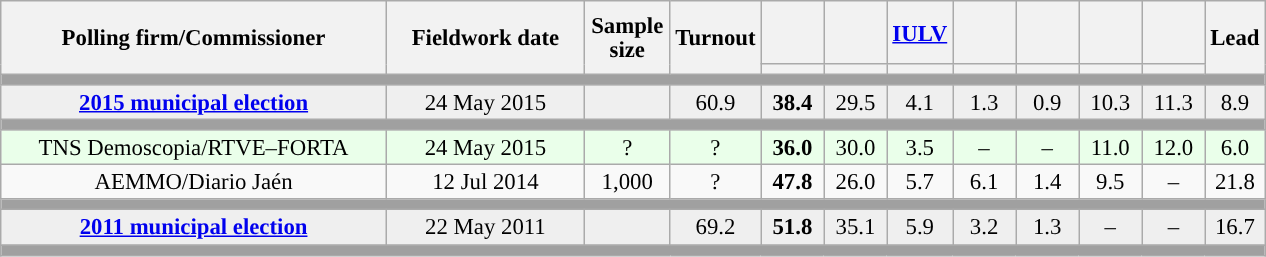<table class="wikitable collapsible collapsed" style="text-align:center; font-size:95%; line-height:16px;">
<tr style="height:42px;">
<th style="width:250px;" rowspan="2">Polling firm/Commissioner</th>
<th style="width:125px;" rowspan="2">Fieldwork date</th>
<th style="width:50px;" rowspan="2">Sample size</th>
<th style="width:45px;" rowspan="2">Turnout</th>
<th style="width:35px;"></th>
<th style="width:35px;"></th>
<th style="width:35px;"><a href='#'>IULV</a></th>
<th style="width:35px;"></th>
<th style="width:35px;"></th>
<th style="width:35px;"></th>
<th style="width:35px;"></th>
<th style="width:30px;" rowspan="2">Lead</th>
</tr>
<tr>
<th style="color:inherit;background:"></th>
<th style="color:inherit;background:"></th>
<th style="color:inherit;background:"></th>
<th style="color:inherit;background:"></th>
<th style="color:inherit;background:"></th>
<th style="color:inherit;background:"></th>
<th style="color:inherit;background:"></th>
</tr>
<tr>
<td colspan="12" style="background:#A0A0A0"></td>
</tr>
<tr style="background:#EFEFEF;">
<td><strong><a href='#'>2015 municipal election</a></strong></td>
<td>24 May 2015</td>
<td></td>
<td>60.9</td>
<td><strong>38.4</strong><br></td>
<td>29.5<br></td>
<td>4.1<br></td>
<td>1.3<br></td>
<td>0.9<br></td>
<td>10.3<br></td>
<td>11.3<br></td>
<td style="background:">8.9</td>
</tr>
<tr>
<td colspan="12" style="background:#A0A0A0"></td>
</tr>
<tr style="background:#EAFFEA;">
<td>TNS Demoscopia/RTVE–FORTA</td>
<td>24 May 2015</td>
<td>?</td>
<td>?</td>
<td><strong>36.0</strong><br></td>
<td>30.0<br></td>
<td>3.5<br></td>
<td>–</td>
<td>–</td>
<td>11.0<br></td>
<td>12.0<br></td>
<td style="background:">6.0</td>
</tr>
<tr>
<td>AEMMO/Diario Jaén</td>
<td>12 Jul 2014</td>
<td>1,000</td>
<td>?</td>
<td><strong>47.8</strong><br></td>
<td>26.0<br></td>
<td>5.7<br></td>
<td>6.1<br></td>
<td>1.4<br></td>
<td>9.5<br></td>
<td>–</td>
<td style="background:">21.8</td>
</tr>
<tr>
<td colspan="12" style="background:#A0A0A0"></td>
</tr>
<tr style="background:#EFEFEF;">
<td><strong><a href='#'>2011 municipal election</a></strong></td>
<td>22 May 2011</td>
<td></td>
<td>69.2</td>
<td><strong>51.8</strong><br></td>
<td>35.1<br></td>
<td>5.9<br></td>
<td>3.2<br></td>
<td>1.3<br></td>
<td>–</td>
<td>–</td>
<td style="background:">16.7</td>
</tr>
<tr>
<td colspan="12" style="background:#A0A0A0"></td>
</tr>
</table>
